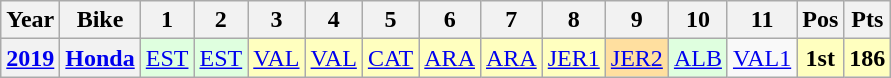<table class="wikitable" style="text-align:center;">
<tr>
<th>Year</th>
<th>Bike</th>
<th>1</th>
<th>2</th>
<th>3</th>
<th>4</th>
<th>5</th>
<th>6</th>
<th>7</th>
<th>8</th>
<th>9</th>
<th>10</th>
<th>11</th>
<th>Pos</th>
<th>Pts</th>
</tr>
<tr>
<th><a href='#'>2019</a></th>
<th><a href='#'>Honda</a></th>
<td style="background:#dfffdf;"><a href='#'>EST</a><br></td>
<td style="background:#dfffdf;"><a href='#'>EST</a><br></td>
<td style="background:#ffffbf;"><a href='#'>VAL</a><br></td>
<td style="background:#ffffbf;"><a href='#'>VAL</a><br></td>
<td style="background:#ffffbf;"><a href='#'>CAT</a><br></td>
<td style="background:#ffffbf;"><a href='#'>ARA</a><br></td>
<td style="background:#ffffbf;"><a href='#'>ARA</a><br></td>
<td style="background:#ffffbf;"><a href='#'>JER1</a><br></td>
<td style="background:#ffdf9f;"><a href='#'>JER2</a><br></td>
<td style="background:#dfffdf;"><a href='#'>ALB</a><br></td>
<td><a href='#'>VAL1</a></td>
<th style="background:#ffffbf;">1st</th>
<th style="background:#ffffbf;">186</th>
</tr>
</table>
